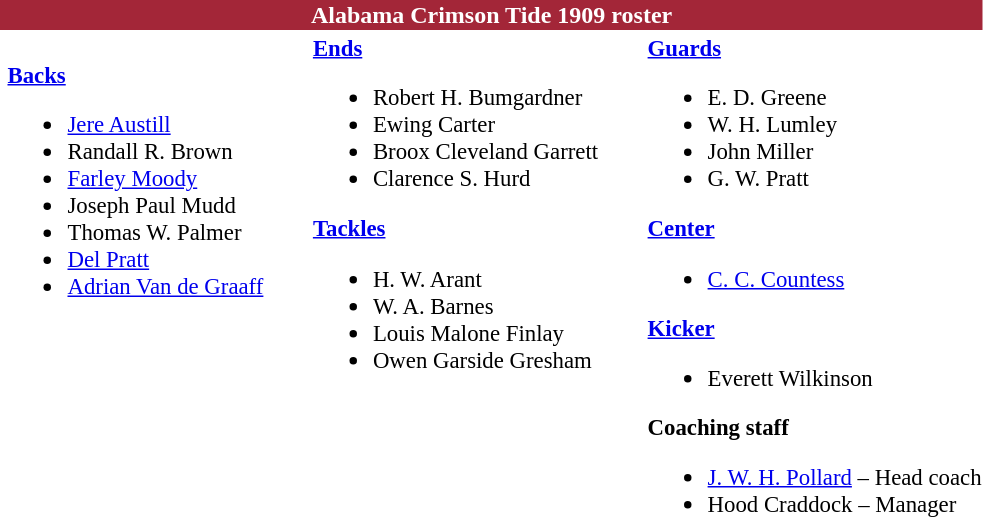<table class="toccolours" style="text-align: left;">
<tr>
<th colspan="9" style="background:#A32638; color:white; text-align:center;"><strong>Alabama Crimson Tide 1909 roster</strong></th>
</tr>
<tr>
<td></td>
<td style="font-size:95%; vertical-align:top;"><br><strong><a href='#'>Backs</a></strong><ul><li><a href='#'>Jere Austill</a></li><li>Randall R. Brown</li><li><a href='#'>Farley Moody</a></li><li>Joseph Paul Mudd</li><li>Thomas W. Palmer</li><li><a href='#'>Del Pratt</a></li><li><a href='#'>Adrian Van de Graaff</a></li></ul></td>
<td style="width: 25px;"></td>
<td style="font-size:95%; vertical-align:top;"><strong><a href='#'>Ends</a></strong><br><ul><li>Robert H. Bumgardner</li><li>Ewing Carter</li><li>Broox Cleveland Garrett</li><li>Clarence S. Hurd</li></ul><strong><a href='#'>Tackles</a></strong><ul><li>H. W. Arant</li><li>W. A. Barnes</li><li>Louis Malone Finlay</li><li>Owen Garside Gresham</li></ul></td>
<td style="width: 25px;"></td>
<td style="font-size:95%; vertical-align:top;"><strong><a href='#'>Guards</a></strong><br><ul><li>E. D. Greene</li><li>W. H. Lumley</li><li>John Miller</li><li>G. W. Pratt</li></ul><strong><a href='#'>Center</a></strong><ul><li><a href='#'>C. C. Countess</a></li></ul><strong><a href='#'>Kicker</a></strong><ul><li>Everett Wilkinson</li></ul><strong>Coaching staff</strong><ul><li><a href='#'>J. W. H. Pollard</a> – Head coach</li><li>Hood Craddock – Manager</li></ul></td>
</tr>
</table>
